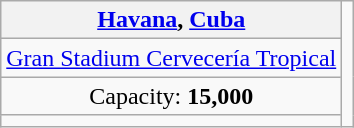<table class="wikitable" style="text-align:center">
<tr>
<th><a href='#'>Havana</a>, <a href='#'>Cuba</a></th>
<td rowspan=4></td>
</tr>
<tr>
<td><a href='#'>Gran Stadium Cervecería Tropical</a></td>
</tr>
<tr>
<td>Capacity: <strong>15,000</strong></td>
</tr>
<tr>
<td></td>
</tr>
</table>
